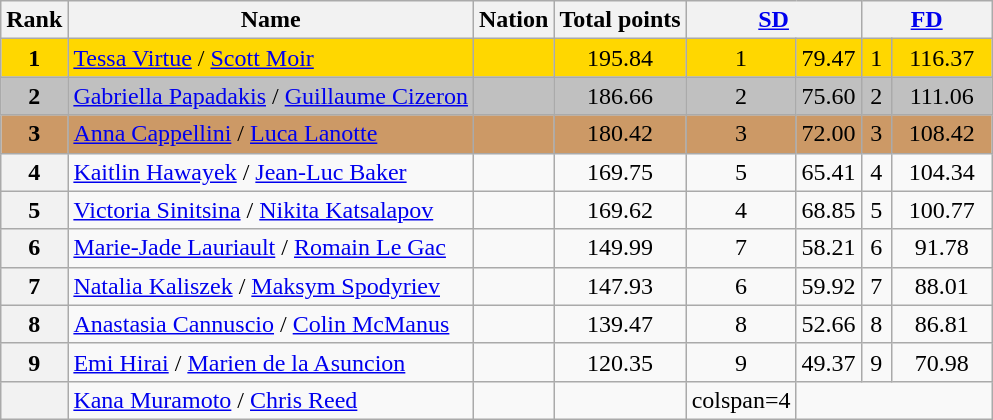<table class="wikitable sortable">
<tr>
<th>Rank</th>
<th>Name</th>
<th>Nation</th>
<th>Total points</th>
<th colspan="2" width="80px"><a href='#'>SD</a></th>
<th colspan="2" width="80px"><a href='#'>FD</a></th>
</tr>
<tr bgcolor="gold">
<td align="center"><strong>1</strong></td>
<td><a href='#'>Tessa Virtue</a> / <a href='#'>Scott Moir</a></td>
<td></td>
<td align="center">195.84</td>
<td align="center">1</td>
<td align="center">79.47</td>
<td align="center">1</td>
<td align="center">116.37</td>
</tr>
<tr bgcolor="silver">
<td align="center"><strong>2</strong></td>
<td><a href='#'>Gabriella Papadakis</a> / <a href='#'>Guillaume Cizeron</a></td>
<td></td>
<td align="center">186.66</td>
<td align="center">2</td>
<td align="center">75.60</td>
<td align="center">2</td>
<td align="center">111.06</td>
</tr>
<tr bgcolor="cc9966">
<td align="center"><strong>3</strong></td>
<td><a href='#'>Anna Cappellini</a> / <a href='#'>Luca Lanotte</a></td>
<td></td>
<td align="center">180.42</td>
<td align="center">3</td>
<td align="center">72.00</td>
<td align="center">3</td>
<td align="center">108.42</td>
</tr>
<tr>
<th>4</th>
<td><a href='#'>Kaitlin Hawayek</a> / <a href='#'>Jean-Luc Baker</a></td>
<td></td>
<td align="center">169.75</td>
<td align="center">5</td>
<td align="center">65.41</td>
<td align="center">4</td>
<td align="center">104.34</td>
</tr>
<tr>
<th>5</th>
<td><a href='#'>Victoria Sinitsina</a> / <a href='#'>Nikita Katsalapov</a></td>
<td></td>
<td align="center">169.62</td>
<td align="center">4</td>
<td align="center">68.85</td>
<td align="center">5</td>
<td align="center">100.77</td>
</tr>
<tr>
<th>6</th>
<td><a href='#'>Marie-Jade Lauriault</a> / <a href='#'>Romain Le Gac</a></td>
<td></td>
<td align="center">149.99</td>
<td align="center">7</td>
<td align="center">58.21</td>
<td align="center">6</td>
<td align="center">91.78</td>
</tr>
<tr>
<th>7</th>
<td><a href='#'>Natalia Kaliszek</a> / <a href='#'>Maksym Spodyriev</a></td>
<td></td>
<td align="center">147.93</td>
<td align="center">6</td>
<td align="center">59.92</td>
<td align="center">7</td>
<td align="center">88.01</td>
</tr>
<tr>
<th>8</th>
<td><a href='#'>Anastasia Cannuscio</a> / <a href='#'>Colin McManus</a></td>
<td></td>
<td align="center">139.47</td>
<td align="center">8</td>
<td align="center">52.66</td>
<td align="center">8</td>
<td align="center">86.81</td>
</tr>
<tr>
<th>9</th>
<td><a href='#'>Emi Hirai</a> / <a href='#'>Marien de la Asuncion</a></td>
<td></td>
<td align="center">120.35</td>
<td align="center">9</td>
<td align="center">49.37</td>
<td align="center">9</td>
<td align="center">70.98</td>
</tr>
<tr>
<th></th>
<td><a href='#'>Kana Muramoto</a> / <a href='#'>Chris Reed</a></td>
<td></td>
<td></td>
<td>colspan=4 </td>
</tr>
</table>
